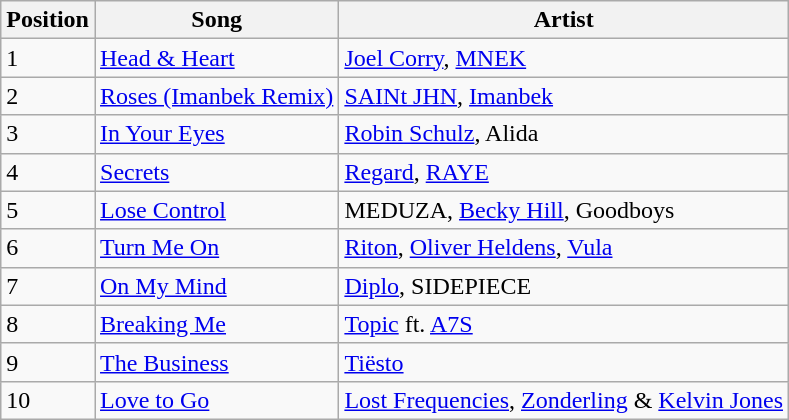<table class="wikitable sortable mw-collapsible mw-collapsed">
<tr>
<th>Position</th>
<th>Song</th>
<th>Artist</th>
</tr>
<tr>
<td>1</td>
<td><a href='#'>Head & Heart</a></td>
<td><a href='#'>Joel Corry</a>, <a href='#'>MNEK</a></td>
</tr>
<tr>
<td>2</td>
<td><a href='#'>Roses (Imanbek Remix)</a></td>
<td><a href='#'>SAINt JHN</a>, <a href='#'>Imanbek</a></td>
</tr>
<tr>
<td>3</td>
<td><a href='#'>In Your Eyes</a></td>
<td><a href='#'>Robin Schulz</a>, Alida</td>
</tr>
<tr>
<td>4</td>
<td><a href='#'>Secrets</a></td>
<td><a href='#'>Regard</a>, <a href='#'>RAYE</a></td>
</tr>
<tr>
<td>5</td>
<td><a href='#'>Lose Control</a></td>
<td>MEDUZA, <a href='#'>Becky Hill</a>, Goodboys</td>
</tr>
<tr>
<td>6</td>
<td><a href='#'>Turn Me On</a></td>
<td><a href='#'>Riton</a>, <a href='#'>Oliver Heldens</a>, <a href='#'>Vula</a></td>
</tr>
<tr>
<td>7</td>
<td><a href='#'>On My Mind</a></td>
<td><a href='#'>Diplo</a>, SIDEPIECE</td>
</tr>
<tr>
<td>8</td>
<td><a href='#'>Breaking Me</a></td>
<td><a href='#'>Topic</a> ft. <a href='#'>A7S</a></td>
</tr>
<tr>
<td>9</td>
<td><a href='#'>The Business</a></td>
<td><a href='#'>Tiësto</a></td>
</tr>
<tr>
<td>10</td>
<td><a href='#'>Love to Go</a></td>
<td><a href='#'>Lost Frequencies</a>, <a href='#'>Zonderling</a> & <a href='#'>Kelvin Jones</a></td>
</tr>
</table>
